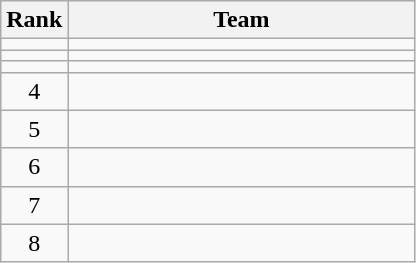<table class="wikitable">
<tr>
<th>Rank</th>
<th style="width:14em">Team</th>
</tr>
<tr>
<td align=center></td>
<td></td>
</tr>
<tr>
<td align=center></td>
<td></td>
</tr>
<tr>
<td align=center></td>
<td></td>
</tr>
<tr>
<td align=center>4</td>
<td></td>
</tr>
<tr>
<td align="center">5</td>
<td></td>
</tr>
<tr>
<td align=center>6</td>
<td></td>
</tr>
<tr>
<td align=center>7</td>
<td></td>
</tr>
<tr>
<td align=center>8</td>
<td></td>
</tr>
</table>
